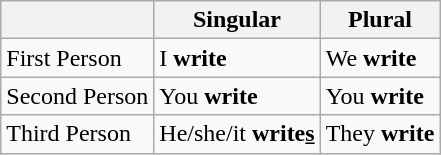<table class="wikitable">
<tr>
<th></th>
<th>Singular</th>
<th>Plural</th>
</tr>
<tr>
<td>First Person</td>
<td>I <strong>write</strong></td>
<td>We <strong>write</strong></td>
</tr>
<tr>
<td>Second Person</td>
<td>You <strong>write</strong></td>
<td>You <strong>write</strong></td>
</tr>
<tr>
<td>Third Person</td>
<td>He/she/it <strong>write<u>s</u></strong></td>
<td>They <strong>write</strong></td>
</tr>
</table>
